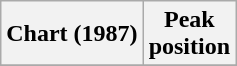<table class="wikitable sortable plainrowheaders" style="text-align:center">
<tr>
<th>Chart (1987)</th>
<th>Peak<br>position</th>
</tr>
<tr>
</tr>
</table>
